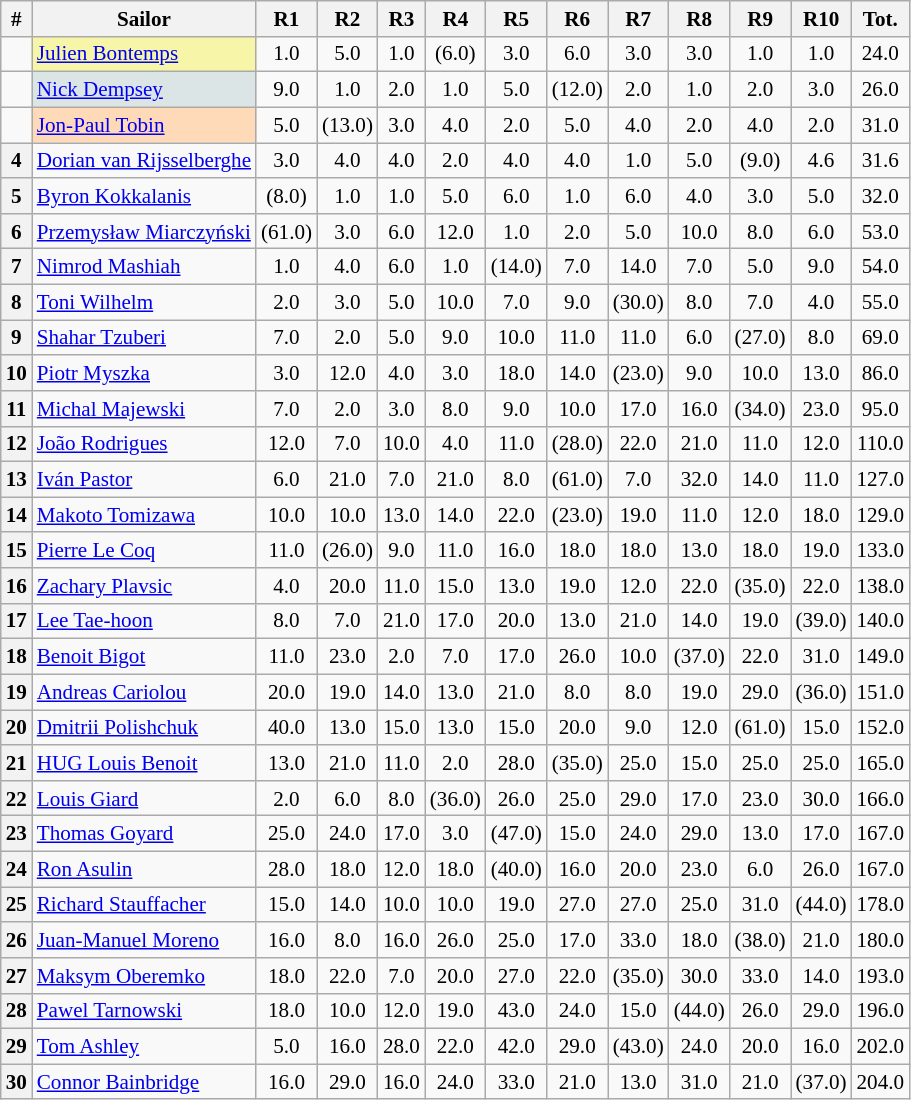<table class="wikitable" style="font-size:88%; text-align:center;">
<tr>
<th>#</th>
<th>Sailor</th>
<th>R1</th>
<th>R2</th>
<th>R3</th>
<th>R4</th>
<th>R5</th>
<th>R6</th>
<th>R7</th>
<th>R8</th>
<th>R9</th>
<th>R10</th>
<th>Tot.</th>
</tr>
<tr>
<td></td>
<td align=left bgcolor=#F7F6A8> <a href='#'>Julien Bontemps</a></td>
<td>1.0</td>
<td>5.0</td>
<td>1.0</td>
<td>(6.0)</td>
<td>3.0</td>
<td>6.0</td>
<td>3.0</td>
<td>3.0</td>
<td>1.0</td>
<td>1.0</td>
<td>24.0</td>
</tr>
<tr>
<td></td>
<td align=left bgcolor=#DCE5E5> <a href='#'>Nick Dempsey</a></td>
<td>9.0</td>
<td>1.0</td>
<td>2.0</td>
<td>1.0</td>
<td>5.0</td>
<td>(12.0)</td>
<td>2.0</td>
<td>1.0</td>
<td>2.0</td>
<td>3.0</td>
<td>26.0</td>
</tr>
<tr>
<td></td>
<td align=left bgcolor=#FFDAB9> <a href='#'>Jon-Paul Tobin</a></td>
<td>5.0</td>
<td>(13.0)</td>
<td>3.0</td>
<td>4.0</td>
<td>2.0</td>
<td>5.0</td>
<td>4.0</td>
<td>2.0</td>
<td>4.0</td>
<td>2.0</td>
<td>31.0</td>
</tr>
<tr>
<th>4</th>
<td align=left> <a href='#'>Dorian van Rijsselberghe</a></td>
<td>3.0</td>
<td>4.0</td>
<td>4.0</td>
<td>2.0</td>
<td>4.0</td>
<td>4.0</td>
<td>1.0</td>
<td>5.0</td>
<td>(9.0)</td>
<td>4.6</td>
<td>31.6</td>
</tr>
<tr>
<th>5</th>
<td align=left> <a href='#'>Byron Kokkalanis</a></td>
<td>(8.0)</td>
<td>1.0</td>
<td>1.0</td>
<td>5.0</td>
<td>6.0</td>
<td>1.0</td>
<td>6.0</td>
<td>4.0</td>
<td>3.0</td>
<td>5.0</td>
<td>32.0</td>
</tr>
<tr>
<th>6</th>
<td align=left> <a href='#'>Przemysław Miarczyński</a></td>
<td>(61.0)</td>
<td>3.0</td>
<td>6.0</td>
<td>12.0</td>
<td>1.0</td>
<td>2.0</td>
<td>5.0</td>
<td>10.0</td>
<td>8.0</td>
<td>6.0</td>
<td>53.0</td>
</tr>
<tr>
<th>7</th>
<td align=left> <a href='#'>Nimrod Mashiah</a></td>
<td>1.0</td>
<td>4.0</td>
<td>6.0</td>
<td>1.0</td>
<td>(14.0)</td>
<td>7.0</td>
<td>14.0</td>
<td>7.0</td>
<td>5.0</td>
<td>9.0</td>
<td>54.0</td>
</tr>
<tr>
<th>8</th>
<td align=left> <a href='#'>Toni Wilhelm</a></td>
<td>2.0</td>
<td>3.0</td>
<td>5.0</td>
<td>10.0</td>
<td>7.0</td>
<td>9.0</td>
<td>(30.0)</td>
<td>8.0</td>
<td>7.0</td>
<td>4.0</td>
<td>55.0</td>
</tr>
<tr>
<th>9</th>
<td align=left> <a href='#'>Shahar Tzuberi</a></td>
<td>7.0</td>
<td>2.0</td>
<td>5.0</td>
<td>9.0</td>
<td>10.0</td>
<td>11.0</td>
<td>11.0</td>
<td>6.0</td>
<td>(27.0)</td>
<td>8.0</td>
<td>69.0</td>
</tr>
<tr>
<th>10</th>
<td align=left> <a href='#'>Piotr Myszka</a></td>
<td>3.0</td>
<td>12.0</td>
<td>4.0</td>
<td>3.0</td>
<td>18.0</td>
<td>14.0</td>
<td>(23.0)</td>
<td>9.0</td>
<td>10.0</td>
<td>13.0</td>
<td>86.0</td>
</tr>
<tr>
<th>11</th>
<td align=left> <a href='#'>Michal Majewski</a></td>
<td>7.0</td>
<td>2.0</td>
<td>3.0</td>
<td>8.0</td>
<td>9.0</td>
<td>10.0</td>
<td>17.0</td>
<td>16.0</td>
<td>(34.0)</td>
<td>23.0</td>
<td>95.0</td>
</tr>
<tr>
<th>12</th>
<td align=left> <a href='#'>João Rodrigues</a></td>
<td>12.0</td>
<td>7.0</td>
<td>10.0</td>
<td>4.0</td>
<td>11.0</td>
<td>(28.0)</td>
<td>22.0</td>
<td>21.0</td>
<td>11.0</td>
<td>12.0</td>
<td>110.0</td>
</tr>
<tr>
<th>13</th>
<td align=left> <a href='#'>Iván Pastor</a></td>
<td>6.0</td>
<td>21.0</td>
<td>7.0</td>
<td>21.0</td>
<td>8.0</td>
<td>(61.0)</td>
<td>7.0</td>
<td>32.0</td>
<td>14.0</td>
<td>11.0</td>
<td>127.0</td>
</tr>
<tr>
<th>14</th>
<td align=left> <a href='#'>Makoto Tomizawa</a></td>
<td>10.0</td>
<td>10.0</td>
<td>13.0</td>
<td>14.0</td>
<td>22.0</td>
<td>(23.0)</td>
<td>19.0</td>
<td>11.0</td>
<td>12.0</td>
<td>18.0</td>
<td>129.0</td>
</tr>
<tr>
<th>15</th>
<td align=left> <a href='#'>Pierre Le Coq</a></td>
<td>11.0</td>
<td>(26.0)</td>
<td>9.0</td>
<td>11.0</td>
<td>16.0</td>
<td>18.0</td>
<td>18.0</td>
<td>13.0</td>
<td>18.0</td>
<td>19.0</td>
<td>133.0</td>
</tr>
<tr>
<th>16</th>
<td align=left> <a href='#'>Zachary Plavsic</a></td>
<td>4.0</td>
<td>20.0</td>
<td>11.0</td>
<td>15.0</td>
<td>13.0</td>
<td>19.0</td>
<td>12.0</td>
<td>22.0</td>
<td>(35.0)</td>
<td>22.0</td>
<td>138.0</td>
</tr>
<tr>
<th>17</th>
<td align=left> <a href='#'>Lee Tae-hoon</a></td>
<td>8.0</td>
<td>7.0</td>
<td>21.0</td>
<td>17.0</td>
<td>20.0</td>
<td>13.0</td>
<td>21.0</td>
<td>14.0</td>
<td>19.0</td>
<td>(39.0)</td>
<td>140.0</td>
</tr>
<tr>
<th>18</th>
<td align=left> <a href='#'>Benoit Bigot</a></td>
<td>11.0</td>
<td>23.0</td>
<td>2.0</td>
<td>7.0</td>
<td>17.0</td>
<td>26.0</td>
<td>10.0</td>
<td>(37.0)</td>
<td>22.0</td>
<td>31.0</td>
<td>149.0</td>
</tr>
<tr>
<th>19</th>
<td align=left> <a href='#'>Andreas Cariolou</a></td>
<td>20.0</td>
<td>19.0</td>
<td>14.0</td>
<td>13.0</td>
<td>21.0</td>
<td>8.0</td>
<td>8.0</td>
<td>19.0</td>
<td>29.0</td>
<td>(36.0)</td>
<td>151.0</td>
</tr>
<tr>
<th>20</th>
<td align=left> <a href='#'>Dmitrii Polishchuk</a></td>
<td>40.0</td>
<td>13.0</td>
<td>15.0</td>
<td>13.0</td>
<td>15.0</td>
<td>20.0</td>
<td>9.0</td>
<td>12.0</td>
<td>(61.0)</td>
<td>15.0</td>
<td>152.0</td>
</tr>
<tr>
<th>21</th>
<td align=left> <a href='#'>HUG Louis Benoit</a></td>
<td>13.0</td>
<td>21.0</td>
<td>11.0</td>
<td>2.0</td>
<td>28.0</td>
<td>(35.0)</td>
<td>25.0</td>
<td>15.0</td>
<td>25.0</td>
<td>25.0</td>
<td>165.0</td>
</tr>
<tr>
<th>22</th>
<td align=left> <a href='#'>Louis Giard</a></td>
<td>2.0</td>
<td>6.0</td>
<td>8.0</td>
<td>(36.0)</td>
<td>26.0</td>
<td>25.0</td>
<td>29.0</td>
<td>17.0</td>
<td>23.0</td>
<td>30.0</td>
<td>166.0</td>
</tr>
<tr>
<th>23</th>
<td align=left> <a href='#'>Thomas Goyard</a></td>
<td>25.0</td>
<td>24.0</td>
<td>17.0</td>
<td>3.0</td>
<td>(47.0)</td>
<td>15.0</td>
<td>24.0</td>
<td>29.0</td>
<td>13.0</td>
<td>17.0</td>
<td>167.0</td>
</tr>
<tr>
<th>24</th>
<td align=left> <a href='#'>Ron Asulin</a></td>
<td>28.0</td>
<td>18.0</td>
<td>12.0</td>
<td>18.0</td>
<td>(40.0)</td>
<td>16.0</td>
<td>20.0</td>
<td>23.0</td>
<td>6.0</td>
<td>26.0</td>
<td>167.0</td>
</tr>
<tr>
<th>25</th>
<td align=left> <a href='#'>Richard Stauffacher</a></td>
<td>15.0</td>
<td>14.0</td>
<td>10.0</td>
<td>10.0</td>
<td>19.0</td>
<td>27.0</td>
<td>27.0</td>
<td>25.0</td>
<td>31.0</td>
<td>(44.0)</td>
<td>178.0</td>
</tr>
<tr>
<th>26</th>
<td align=left> <a href='#'>Juan-Manuel Moreno</a></td>
<td>16.0</td>
<td>8.0</td>
<td>16.0</td>
<td>26.0</td>
<td>25.0</td>
<td>17.0</td>
<td>33.0</td>
<td>18.0</td>
<td>(38.0)</td>
<td>21.0</td>
<td>180.0</td>
</tr>
<tr>
<th>27</th>
<td align=left> <a href='#'>Maksym Oberemko</a></td>
<td>18.0</td>
<td>22.0</td>
<td>7.0</td>
<td>20.0</td>
<td>27.0</td>
<td>22.0</td>
<td>(35.0)</td>
<td>30.0</td>
<td>33.0</td>
<td>14.0</td>
<td>193.0</td>
</tr>
<tr>
<th>28</th>
<td align=left> <a href='#'>Pawel Tarnowski</a></td>
<td>18.0</td>
<td>10.0</td>
<td>12.0</td>
<td>19.0</td>
<td>43.0</td>
<td>24.0</td>
<td>15.0</td>
<td>(44.0)</td>
<td>26.0</td>
<td>29.0</td>
<td>196.0</td>
</tr>
<tr>
<th>29</th>
<td align=left> <a href='#'>Tom Ashley</a></td>
<td>5.0</td>
<td>16.0</td>
<td>28.0</td>
<td>22.0</td>
<td>42.0</td>
<td>29.0</td>
<td>(43.0)</td>
<td>24.0</td>
<td>20.0</td>
<td>16.0</td>
<td>202.0</td>
</tr>
<tr>
<th>30</th>
<td align=left> <a href='#'>Connor Bainbridge</a></td>
<td>16.0</td>
<td>29.0</td>
<td>16.0</td>
<td>24.0</td>
<td>33.0</td>
<td>21.0</td>
<td>13.0</td>
<td>31.0</td>
<td>21.0</td>
<td>(37.0)</td>
<td>204.0</td>
</tr>
</table>
